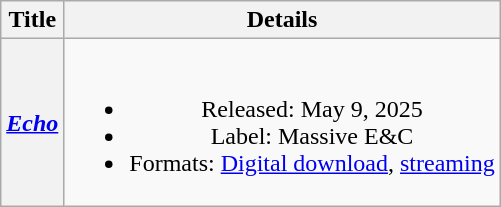<table class="wikitable plainrowheaders" style="text-align:center">
<tr>
<th scope="col">Title</th>
<th scope="col">Details</th>
</tr>
<tr>
<th scope="row"><em><a href='#'>Echo</a></em></th>
<td><br><ul><li>Released: May 9, 2025</li><li>Label: Massive E&C</li><li>Formats: <a href='#'>Digital download</a>, <a href='#'>streaming</a></li></ul></td>
</tr>
</table>
